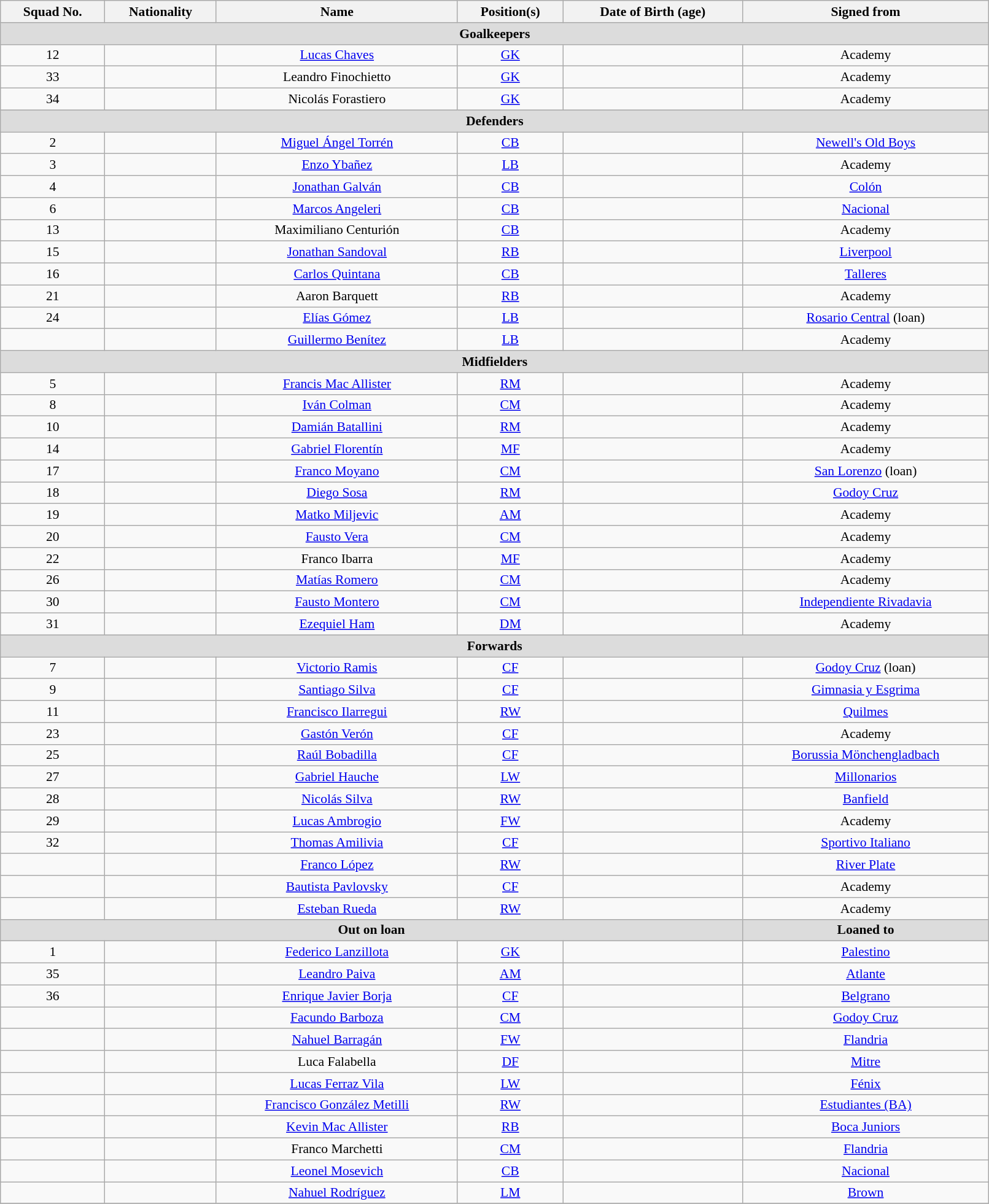<table class="wikitable sortable" style="text-align:center; font-size:90%; width:85%;">
<tr>
<th style="background:#; color:; text-align:center;">Squad No.</th>
<th style="background:#; color:; text-align:center;">Nationality</th>
<th style="background:#; color:; text-align:center;">Name</th>
<th style="background:#; color:; text-align:center;">Position(s)</th>
<th style="background:#; color:; text-align:center;">Date of Birth (age)</th>
<th style="background:#; color:; text-align:center;">Signed from</th>
</tr>
<tr>
<th colspan="6" style="background:#dcdcdc; text-align:center;">Goalkeepers</th>
</tr>
<tr>
<td>12</td>
<td></td>
<td><a href='#'>Lucas Chaves</a></td>
<td><a href='#'>GK</a></td>
<td></td>
<td>Academy</td>
</tr>
<tr>
<td>33</td>
<td></td>
<td>Leandro Finochietto</td>
<td><a href='#'>GK</a></td>
<td></td>
<td>Academy</td>
</tr>
<tr>
<td>34</td>
<td></td>
<td>Nicolás Forastiero</td>
<td><a href='#'>GK</a></td>
<td></td>
<td>Academy</td>
</tr>
<tr>
<th colspan="7" style="background:#dcdcdc; text-align:center;">Defenders</th>
</tr>
<tr>
<td>2</td>
<td></td>
<td><a href='#'>Miguel Ángel Torrén</a></td>
<td><a href='#'>CB</a></td>
<td></td>
<td> <a href='#'>Newell's Old Boys</a></td>
</tr>
<tr>
<td>3</td>
<td></td>
<td><a href='#'>Enzo Ybañez</a></td>
<td><a href='#'>LB</a></td>
<td></td>
<td>Academy</td>
</tr>
<tr>
<td>4</td>
<td></td>
<td><a href='#'>Jonathan Galván</a></td>
<td><a href='#'>CB</a></td>
<td></td>
<td> <a href='#'>Colón</a></td>
</tr>
<tr>
<td>6</td>
<td></td>
<td><a href='#'>Marcos Angeleri</a></td>
<td><a href='#'>CB</a></td>
<td></td>
<td> <a href='#'>Nacional</a></td>
</tr>
<tr>
<td>13</td>
<td></td>
<td>Maximiliano Centurión</td>
<td><a href='#'>CB</a></td>
<td></td>
<td>Academy</td>
</tr>
<tr>
<td>15</td>
<td></td>
<td><a href='#'>Jonathan Sandoval</a></td>
<td><a href='#'>RB</a></td>
<td></td>
<td> <a href='#'>Liverpool</a></td>
</tr>
<tr>
<td>16</td>
<td></td>
<td><a href='#'>Carlos Quintana</a></td>
<td><a href='#'>CB</a></td>
<td></td>
<td> <a href='#'>Talleres</a></td>
</tr>
<tr>
<td>21</td>
<td></td>
<td>Aaron Barquett</td>
<td><a href='#'>RB</a></td>
<td></td>
<td>Academy</td>
</tr>
<tr>
<td>24</td>
<td></td>
<td><a href='#'>Elías Gómez</a></td>
<td><a href='#'>LB</a></td>
<td></td>
<td> <a href='#'>Rosario Central</a> (loan)</td>
</tr>
<tr>
<td></td>
<td></td>
<td><a href='#'>Guillermo Benítez</a></td>
<td><a href='#'>LB</a></td>
<td></td>
<td>Academy</td>
</tr>
<tr>
<th colspan="7" style="background:#dcdcdc; text-align:center;">Midfielders</th>
</tr>
<tr>
<td>5</td>
<td></td>
<td><a href='#'>Francis Mac Allister</a></td>
<td><a href='#'>RM</a></td>
<td></td>
<td>Academy</td>
</tr>
<tr>
<td>8</td>
<td></td>
<td><a href='#'>Iván Colman</a></td>
<td><a href='#'>CM</a></td>
<td></td>
<td>Academy</td>
</tr>
<tr>
<td>10</td>
<td></td>
<td><a href='#'>Damián Batallini</a></td>
<td><a href='#'>RM</a></td>
<td></td>
<td>Academy</td>
</tr>
<tr>
<td>14</td>
<td></td>
<td><a href='#'>Gabriel Florentín</a></td>
<td><a href='#'>MF</a></td>
<td></td>
<td>Academy</td>
</tr>
<tr>
<td>17</td>
<td></td>
<td><a href='#'>Franco Moyano</a></td>
<td><a href='#'>CM</a></td>
<td></td>
<td> <a href='#'>San Lorenzo</a> (loan)</td>
</tr>
<tr>
<td>18</td>
<td></td>
<td><a href='#'>Diego Sosa</a></td>
<td><a href='#'>RM</a></td>
<td></td>
<td> <a href='#'>Godoy Cruz</a></td>
</tr>
<tr>
<td>19</td>
<td> </td>
<td><a href='#'>Matko Miljevic</a></td>
<td><a href='#'>AM</a></td>
<td></td>
<td>Academy</td>
</tr>
<tr>
<td>20</td>
<td></td>
<td><a href='#'>Fausto Vera</a></td>
<td><a href='#'>CM</a></td>
<td></td>
<td>Academy</td>
</tr>
<tr>
<td>22</td>
<td></td>
<td>Franco Ibarra</td>
<td><a href='#'>MF</a></td>
<td></td>
<td>Academy</td>
</tr>
<tr>
<td>26</td>
<td></td>
<td><a href='#'>Matías Romero</a></td>
<td><a href='#'>CM</a></td>
<td></td>
<td>Academy</td>
</tr>
<tr>
<td>30</td>
<td></td>
<td><a href='#'>Fausto Montero</a></td>
<td><a href='#'>CM</a></td>
<td></td>
<td> <a href='#'>Independiente Rivadavia</a></td>
</tr>
<tr>
<td>31</td>
<td></td>
<td><a href='#'>Ezequiel Ham</a></td>
<td><a href='#'>DM</a></td>
<td></td>
<td>Academy</td>
</tr>
<tr>
<th colspan="7" style="background:#dcdcdc; text-align:center;">Forwards</th>
</tr>
<tr>
<td>7</td>
<td></td>
<td><a href='#'>Victorio Ramis</a></td>
<td><a href='#'>CF</a></td>
<td></td>
<td> <a href='#'>Godoy Cruz</a> (loan)</td>
</tr>
<tr>
<td>9</td>
<td></td>
<td><a href='#'>Santiago Silva</a></td>
<td><a href='#'>CF</a></td>
<td></td>
<td> <a href='#'>Gimnasia y Esgrima</a></td>
</tr>
<tr>
<td>11</td>
<td></td>
<td><a href='#'>Francisco Ilarregui</a></td>
<td><a href='#'>RW</a></td>
<td></td>
<td> <a href='#'>Quilmes</a></td>
</tr>
<tr>
<td>23</td>
<td></td>
<td><a href='#'>Gastón Verón</a></td>
<td><a href='#'>CF</a></td>
<td></td>
<td>Academy</td>
</tr>
<tr>
<td>25</td>
<td></td>
<td><a href='#'>Raúl Bobadilla</a></td>
<td><a href='#'>CF</a></td>
<td></td>
<td> <a href='#'>Borussia Mönchengladbach</a></td>
</tr>
<tr>
<td>27</td>
<td></td>
<td><a href='#'>Gabriel Hauche</a></td>
<td><a href='#'>LW</a></td>
<td></td>
<td> <a href='#'>Millonarios</a></td>
</tr>
<tr>
<td>28</td>
<td></td>
<td><a href='#'>Nicolás Silva</a></td>
<td><a href='#'>RW</a></td>
<td></td>
<td> <a href='#'>Banfield</a></td>
</tr>
<tr>
<td>29</td>
<td></td>
<td><a href='#'>Lucas Ambrogio</a></td>
<td><a href='#'>FW</a></td>
<td></td>
<td>Academy</td>
</tr>
<tr>
<td>32</td>
<td></td>
<td><a href='#'>Thomas Amilivia</a></td>
<td><a href='#'>CF</a></td>
<td></td>
<td> <a href='#'>Sportivo Italiano</a></td>
</tr>
<tr>
<td></td>
<td></td>
<td><a href='#'>Franco López</a></td>
<td><a href='#'>RW</a></td>
<td></td>
<td> <a href='#'>River Plate</a></td>
</tr>
<tr>
<td></td>
<td></td>
<td><a href='#'>Bautista Pavlovsky</a></td>
<td><a href='#'>CF</a></td>
<td></td>
<td>Academy</td>
</tr>
<tr>
<td></td>
<td></td>
<td><a href='#'>Esteban Rueda</a></td>
<td><a href='#'>RW</a></td>
<td></td>
<td>Academy</td>
</tr>
<tr>
<th colspan="5" style="background:#dcdcdc; text-align:center;">Out on loan</th>
<th colspan="1" style="background:#dcdcdc; text-align:center;">Loaned to</th>
</tr>
<tr>
<td>1</td>
<td></td>
<td><a href='#'>Federico Lanzillota</a></td>
<td><a href='#'>GK</a></td>
<td></td>
<td> <a href='#'>Palestino</a></td>
</tr>
<tr>
<td>35</td>
<td></td>
<td><a href='#'>Leandro Paiva</a></td>
<td><a href='#'>AM</a></td>
<td></td>
<td> <a href='#'>Atlante</a></td>
</tr>
<tr>
<td>36</td>
<td></td>
<td><a href='#'>Enrique Javier Borja</a></td>
<td><a href='#'>CF</a></td>
<td></td>
<td> <a href='#'>Belgrano</a></td>
</tr>
<tr>
<td></td>
<td></td>
<td><a href='#'>Facundo Barboza</a></td>
<td><a href='#'>CM</a></td>
<td></td>
<td> <a href='#'>Godoy Cruz</a></td>
</tr>
<tr>
<td></td>
<td></td>
<td><a href='#'>Nahuel Barragán</a></td>
<td><a href='#'>FW</a></td>
<td></td>
<td> <a href='#'>Flandria</a></td>
</tr>
<tr>
<td></td>
<td></td>
<td>Luca Falabella</td>
<td><a href='#'>DF</a></td>
<td></td>
<td> <a href='#'>Mitre</a></td>
</tr>
<tr>
<td></td>
<td></td>
<td><a href='#'>Lucas Ferraz Vila</a></td>
<td><a href='#'>LW</a></td>
<td></td>
<td> <a href='#'>Fénix</a></td>
</tr>
<tr>
<td></td>
<td></td>
<td><a href='#'>Francisco González Metilli</a></td>
<td><a href='#'>RW</a></td>
<td></td>
<td> <a href='#'>Estudiantes (BA)</a></td>
</tr>
<tr>
<td></td>
<td></td>
<td><a href='#'>Kevin Mac Allister</a></td>
<td><a href='#'>RB</a></td>
<td></td>
<td> <a href='#'>Boca Juniors</a></td>
</tr>
<tr>
<td></td>
<td></td>
<td>Franco Marchetti</td>
<td><a href='#'>CM</a></td>
<td></td>
<td> <a href='#'>Flandria</a></td>
</tr>
<tr>
<td></td>
<td></td>
<td><a href='#'>Leonel Mosevich</a></td>
<td><a href='#'>CB</a></td>
<td></td>
<td> <a href='#'>Nacional</a></td>
</tr>
<tr>
<td></td>
<td></td>
<td><a href='#'>Nahuel Rodríguez</a></td>
<td><a href='#'>LM</a></td>
<td></td>
<td> <a href='#'>Brown</a></td>
</tr>
<tr>
</tr>
</table>
